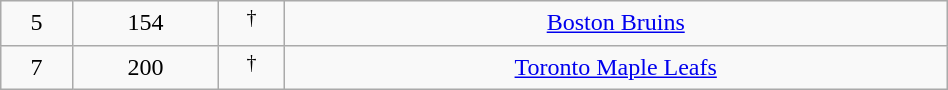<table class="wikitable sortable" width="50%">
<tr align="center" bgcolor="">
<td>5</td>
<td>154</td>
<td> <sup>†</sup></td>
<td><a href='#'>Boston Bruins</a></td>
</tr>
<tr align="center" bgcolor="">
<td>7</td>
<td>200</td>
<td> <sup>†</sup></td>
<td><a href='#'>Toronto Maple Leafs</a></td>
</tr>
</table>
